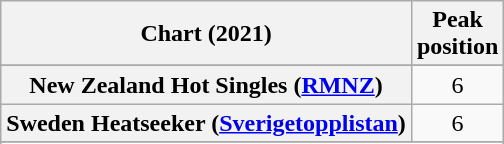<table class="wikitable sortable plainrowheaders" style="text-align:center">
<tr>
<th scope="col">Chart (2021)</th>
<th scope="col">Peak<br>position</th>
</tr>
<tr>
</tr>
<tr>
</tr>
<tr>
</tr>
<tr>
</tr>
<tr>
<th scope="row">New Zealand Hot Singles (<a href='#'>RMNZ</a>)</th>
<td>6</td>
</tr>
<tr>
<th scope="row">Sweden Heatseeker (<a href='#'>Sverigetopplistan</a>)</th>
<td>6</td>
</tr>
<tr>
</tr>
<tr>
</tr>
<tr>
</tr>
</table>
